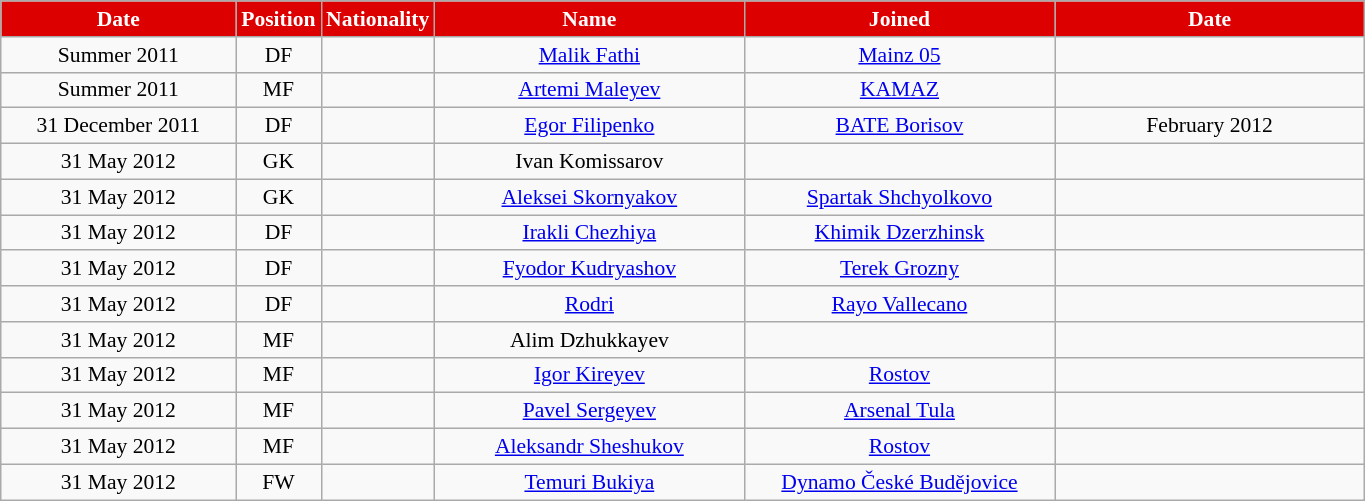<table class="wikitable"  style="text-align:center; font-size:90%; ">
<tr>
<th style="background:#DD0000; color:white; width:150px;">Date</th>
<th style="background:#DD0000; color:white; width:50px;">Position</th>
<th style="background:#DD0000; color:white; width:50px;">Nationality</th>
<th style="background:#DD0000; color:white; width:200px;">Name</th>
<th style="background:#DD0000; color:white; width:200px;">Joined</th>
<th style="background:#DD0000; color:white; width:200px;">Date</th>
</tr>
<tr>
<td>Summer 2011</td>
<td>DF</td>
<td></td>
<td><a href='#'>Malik Fathi</a></td>
<td><a href='#'>Mainz 05</a></td>
<td></td>
</tr>
<tr>
<td>Summer 2011</td>
<td>MF</td>
<td></td>
<td><a href='#'>Artemi Maleyev</a></td>
<td><a href='#'>KAMAZ</a></td>
<td></td>
</tr>
<tr>
<td>31 December 2011</td>
<td>DF</td>
<td></td>
<td><a href='#'>Egor Filipenko</a></td>
<td><a href='#'>BATE Borisov</a></td>
<td>February 2012</td>
</tr>
<tr>
<td>31 May 2012</td>
<td>GK</td>
<td></td>
<td>Ivan Komissarov</td>
<td></td>
<td></td>
</tr>
<tr>
<td>31 May 2012</td>
<td>GK</td>
<td></td>
<td><a href='#'>Aleksei Skornyakov</a></td>
<td><a href='#'>Spartak Shchyolkovo</a></td>
<td></td>
</tr>
<tr>
<td>31 May 2012</td>
<td>DF</td>
<td></td>
<td><a href='#'>Irakli Chezhiya</a></td>
<td><a href='#'>Khimik Dzerzhinsk</a></td>
<td></td>
</tr>
<tr>
<td>31 May 2012</td>
<td>DF</td>
<td></td>
<td><a href='#'>Fyodor Kudryashov</a></td>
<td><a href='#'>Terek Grozny</a></td>
<td></td>
</tr>
<tr>
<td>31 May 2012</td>
<td>DF</td>
<td></td>
<td><a href='#'>Rodri</a></td>
<td><a href='#'>Rayo Vallecano</a></td>
<td></td>
</tr>
<tr>
<td>31 May 2012</td>
<td>MF</td>
<td></td>
<td>Alim Dzhukkayev</td>
<td></td>
<td></td>
</tr>
<tr>
<td>31 May 2012</td>
<td>MF</td>
<td></td>
<td><a href='#'>Igor Kireyev</a></td>
<td><a href='#'>Rostov</a></td>
<td></td>
</tr>
<tr>
<td>31 May 2012</td>
<td>MF</td>
<td></td>
<td><a href='#'>Pavel Sergeyev</a></td>
<td><a href='#'>Arsenal Tula</a></td>
<td></td>
</tr>
<tr>
<td>31 May 2012</td>
<td>MF</td>
<td></td>
<td><a href='#'>Aleksandr Sheshukov</a></td>
<td><a href='#'>Rostov</a></td>
<td></td>
</tr>
<tr>
<td>31 May 2012</td>
<td>FW</td>
<td></td>
<td><a href='#'>Temuri Bukiya</a></td>
<td><a href='#'>Dynamo České Budějovice</a></td>
<td></td>
</tr>
</table>
